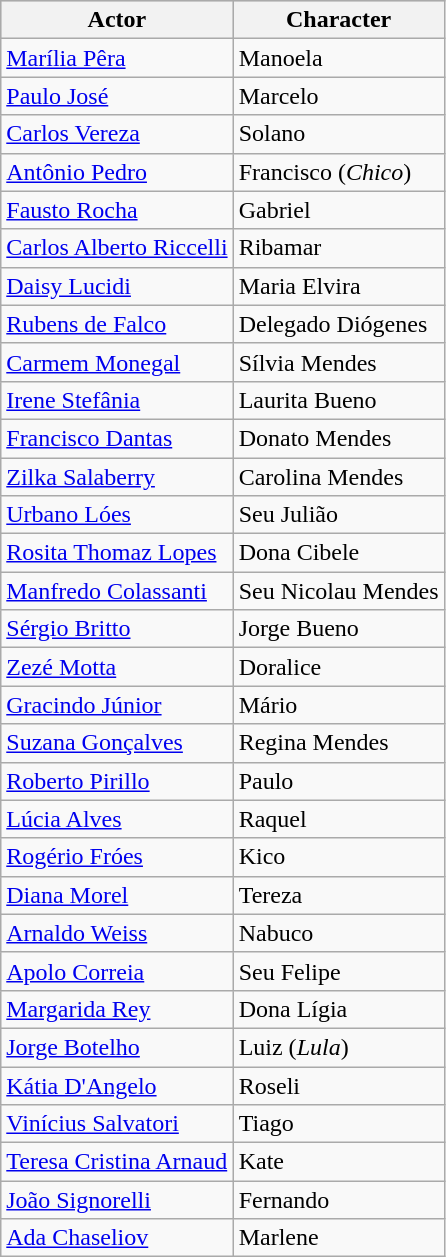<table class="wikitable sortable">
<tr style="background:#ccc;">
<th>Actor</th>
<th>Character</th>
</tr>
<tr>
<td><a href='#'>Marília Pêra</a></td>
<td>Manoela</td>
</tr>
<tr>
<td><a href='#'>Paulo José</a></td>
<td>Marcelo</td>
</tr>
<tr>
<td><a href='#'>Carlos Vereza</a></td>
<td>Solano</td>
</tr>
<tr>
<td><a href='#'>Antônio Pedro</a></td>
<td>Francisco (<em>Chico</em>)</td>
</tr>
<tr>
<td><a href='#'>Fausto Rocha</a></td>
<td>Gabriel</td>
</tr>
<tr>
<td><a href='#'>Carlos Alberto Riccelli</a></td>
<td>Ribamar</td>
</tr>
<tr>
<td><a href='#'>Daisy Lucidi</a></td>
<td>Maria Elvira</td>
</tr>
<tr>
<td><a href='#'>Rubens de Falco</a></td>
<td>Delegado Diógenes</td>
</tr>
<tr>
<td><a href='#'>Carmem Monegal</a></td>
<td>Sílvia Mendes</td>
</tr>
<tr>
<td><a href='#'>Irene Stefânia</a></td>
<td>Laurita Bueno</td>
</tr>
<tr>
<td><a href='#'>Francisco Dantas</a></td>
<td>Donato Mendes</td>
</tr>
<tr>
<td><a href='#'>Zilka Salaberry</a></td>
<td>Carolina Mendes</td>
</tr>
<tr>
<td><a href='#'>Urbano Lóes</a></td>
<td>Seu Julião</td>
</tr>
<tr>
<td><a href='#'>Rosita Thomaz Lopes</a></td>
<td>Dona Cibele</td>
</tr>
<tr>
<td><a href='#'>Manfredo Colassanti</a></td>
<td>Seu Nicolau Mendes</td>
</tr>
<tr>
<td><a href='#'>Sérgio Britto</a></td>
<td>Jorge Bueno</td>
</tr>
<tr>
<td><a href='#'>Zezé Motta</a></td>
<td>Doralice</td>
</tr>
<tr>
<td><a href='#'>Gracindo Júnior</a></td>
<td>Mário</td>
</tr>
<tr>
<td><a href='#'>Suzana Gonçalves</a></td>
<td>Regina Mendes</td>
</tr>
<tr>
<td><a href='#'>Roberto Pirillo</a></td>
<td>Paulo</td>
</tr>
<tr>
<td><a href='#'>Lúcia Alves</a></td>
<td>Raquel</td>
</tr>
<tr>
<td><a href='#'>Rogério Fróes</a></td>
<td>Kico</td>
</tr>
<tr>
<td><a href='#'>Diana Morel</a></td>
<td>Tereza</td>
</tr>
<tr>
<td><a href='#'>Arnaldo Weiss</a></td>
<td>Nabuco</td>
</tr>
<tr>
<td><a href='#'>Apolo Correia</a></td>
<td>Seu Felipe</td>
</tr>
<tr>
<td><a href='#'>Margarida Rey</a></td>
<td>Dona Lígia</td>
</tr>
<tr>
<td><a href='#'>Jorge Botelho</a></td>
<td>Luiz (<em>Lula</em>)</td>
</tr>
<tr>
<td><a href='#'>Kátia D'Angelo</a></td>
<td>Roseli</td>
</tr>
<tr>
<td><a href='#'>Vinícius Salvatori</a></td>
<td>Tiago</td>
</tr>
<tr>
<td><a href='#'>Teresa Cristina Arnaud</a></td>
<td>Kate</td>
</tr>
<tr>
<td><a href='#'>João Signorelli</a></td>
<td>Fernando</td>
</tr>
<tr>
<td><a href='#'>Ada Chaseliov</a></td>
<td>Marlene</td>
</tr>
</table>
